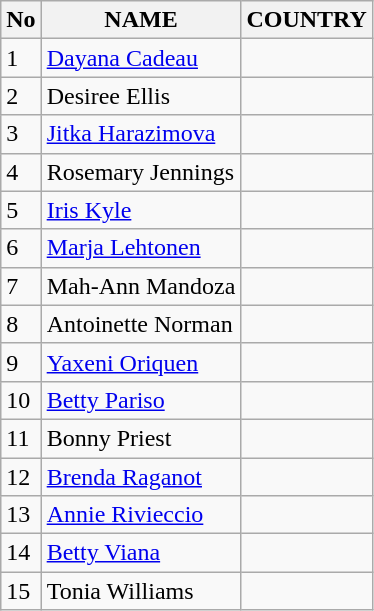<table class="wikitable">
<tr>
<th>No</th>
<th>NAME</th>
<th>COUNTRY</th>
</tr>
<tr>
<td>1</td>
<td><a href='#'>Dayana Cadeau</a></td>
<td></td>
</tr>
<tr>
<td>2</td>
<td>Desiree Ellis</td>
<td></td>
</tr>
<tr>
<td>3</td>
<td><a href='#'>Jitka Harazimova</a></td>
<td></td>
</tr>
<tr>
<td>4</td>
<td>Rosemary Jennings</td>
<td></td>
</tr>
<tr>
<td>5</td>
<td><a href='#'>Iris Kyle</a></td>
<td></td>
</tr>
<tr>
<td>6</td>
<td><a href='#'>Marja Lehtonen</a></td>
<td></td>
</tr>
<tr>
<td>7</td>
<td>Mah-Ann Mandoza</td>
<td></td>
</tr>
<tr>
<td>8</td>
<td>Antoinette Norman</td>
<td></td>
</tr>
<tr>
<td>9</td>
<td><a href='#'>Yaxeni Oriquen</a></td>
<td></td>
</tr>
<tr>
<td>10</td>
<td><a href='#'>Betty Pariso</a></td>
<td></td>
</tr>
<tr>
<td>11</td>
<td>Bonny Priest</td>
<td></td>
</tr>
<tr>
<td>12</td>
<td><a href='#'>Brenda Raganot</a></td>
<td></td>
</tr>
<tr>
<td>13</td>
<td><a href='#'>Annie Rivieccio</a></td>
<td></td>
</tr>
<tr>
<td>14</td>
<td><a href='#'>Betty Viana</a></td>
<td></td>
</tr>
<tr>
<td>15</td>
<td>Tonia Williams</td>
<td></td>
</tr>
</table>
